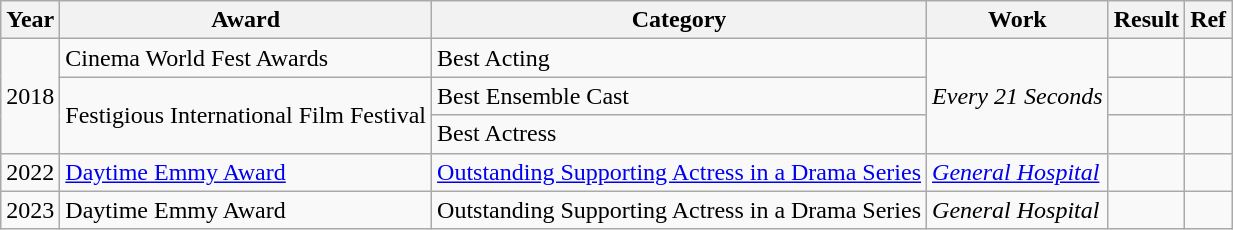<table class="wikitable sortable">
<tr>
<th>Year</th>
<th>Award</th>
<th>Category</th>
<th>Work</th>
<th>Result</th>
<th>Ref</th>
</tr>
<tr>
<td rowspan="3">2018</td>
<td>Cinema World Fest Awards</td>
<td>Best Acting</td>
<td rowspan="3"><em>Every 21 Seconds</em></td>
<td></td>
<td></td>
</tr>
<tr>
<td rowspan="2">Festigious International Film Festival</td>
<td>Best Ensemble Cast</td>
<td></td>
<td></td>
</tr>
<tr>
<td>Best Actress</td>
<td></td>
<td></td>
</tr>
<tr>
<td>2022</td>
<td><a href='#'>Daytime Emmy Award</a></td>
<td><a href='#'>Outstanding Supporting Actress in a Drama Series</a></td>
<td><em><a href='#'>General Hospital</a></em></td>
<td></td>
<td></td>
</tr>
<tr>
<td>2023</td>
<td>Daytime Emmy Award</td>
<td>Outstanding Supporting Actress in a Drama Series</td>
<td><em>General Hospital</em></td>
<td></td>
<td></td>
</tr>
</table>
